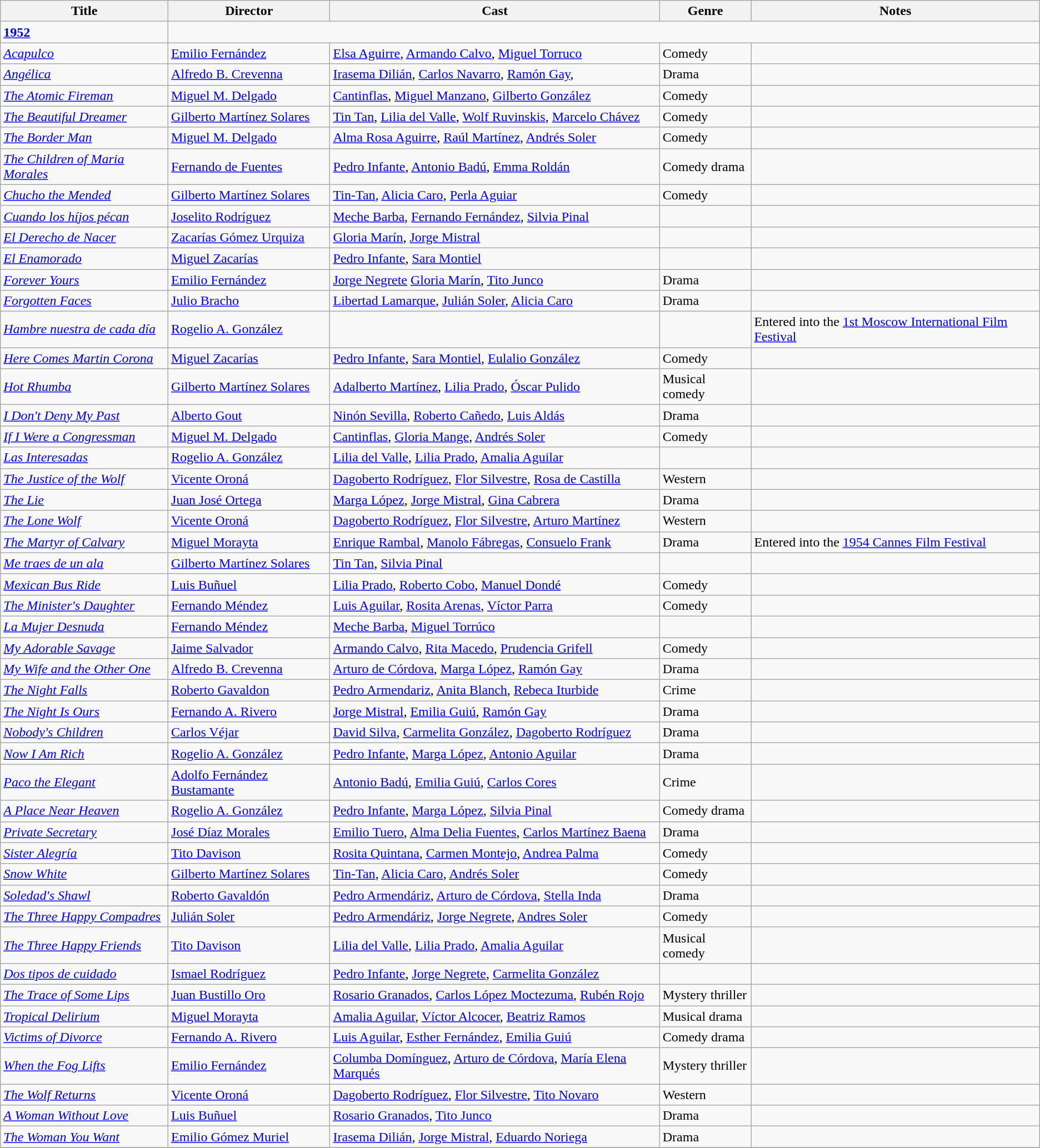<table class="wikitable">
<tr>
<th>Title</th>
<th>Director</th>
<th>Cast</th>
<th>Genre</th>
<th>Notes</th>
</tr>
<tr>
<td><strong><a href='#'>1952</a></strong></td>
</tr>
<tr>
<td><em><a href='#'>Acapulco</a></em></td>
<td><a href='#'>Emilio Fernández</a></td>
<td><a href='#'>Elsa Aguirre</a>, <a href='#'>Armando Calvo</a>, <a href='#'>Miguel Torruco</a></td>
<td>Comedy</td>
<td></td>
</tr>
<tr>
<td><em><a href='#'>Angélica</a></em></td>
<td><a href='#'>Alfredo B. Crevenna</a></td>
<td><a href='#'>Irasema Dilián</a>, <a href='#'>Carlos Navarro</a>, <a href='#'>Ramón Gay</a>,</td>
<td>Drama</td>
<td></td>
</tr>
<tr>
<td><em><a href='#'>The Atomic Fireman</a></em></td>
<td><a href='#'>Miguel M. Delgado</a></td>
<td><a href='#'>Cantinflas</a>, <a href='#'>Miguel Manzano</a>, <a href='#'>Gilberto González</a></td>
<td>Comedy</td>
<td></td>
</tr>
<tr>
<td><em><a href='#'>The Beautiful Dreamer</a></em></td>
<td><a href='#'>Gilberto Martínez Solares</a></td>
<td><a href='#'>Tin Tan</a>, <a href='#'>Lilia del Valle</a>, <a href='#'>Wolf Ruvinskis</a>, <a href='#'>Marcelo Chávez</a></td>
<td>Comedy</td>
<td></td>
</tr>
<tr>
<td><em><a href='#'>The Border Man</a></em></td>
<td><a href='#'>Miguel M. Delgado</a></td>
<td><a href='#'>Alma Rosa Aguirre</a>, <a href='#'>Raúl Martínez</a>, <a href='#'>Andrés Soler</a></td>
<td>Comedy</td>
<td></td>
</tr>
<tr>
<td><em><a href='#'>The Children of Maria Morales</a></em></td>
<td><a href='#'>Fernando de Fuentes</a></td>
<td><a href='#'>Pedro Infante</a>, <a href='#'>Antonio Badú</a>, <a href='#'>Emma Roldán</a></td>
<td>Comedy drama</td>
<td></td>
</tr>
<tr>
<td><em><a href='#'>Chucho the Mended</a></em></td>
<td><a href='#'>Gilberto Martínez Solares</a></td>
<td><a href='#'>Tin-Tan</a>, <a href='#'>Alicia Caro</a>, <a href='#'>Perla Aguiar</a></td>
<td>Comedy</td>
<td></td>
</tr>
<tr>
<td><em><a href='#'>Cuando los híjos pécan</a></em></td>
<td><a href='#'>Joselito Rodríguez</a></td>
<td><a href='#'>Meche Barba</a>, <a href='#'>Fernando Fernández</a>, <a href='#'>Silvia Pinal</a></td>
<td></td>
<td></td>
</tr>
<tr>
<td><em><a href='#'>El Derecho de Nacer</a></em></td>
<td><a href='#'>Zacarías Gómez Urquiza</a></td>
<td><a href='#'>Gloria Marín</a>, <a href='#'>Jorge Mistral</a></td>
<td></td>
<td></td>
</tr>
<tr>
<td><em><a href='#'>El Enamorado</a></em></td>
<td><a href='#'>Miguel Zacarías</a></td>
<td><a href='#'>Pedro Infante</a>, <a href='#'>Sara Montiel</a></td>
<td></td>
<td></td>
</tr>
<tr>
<td><em><a href='#'>Forever Yours</a></em></td>
<td><a href='#'>Emilio Fernández</a></td>
<td><a href='#'>Jorge Negrete</a> <a href='#'>Gloria Marín</a>, <a href='#'>Tito Junco</a></td>
<td>Drama</td>
<td></td>
</tr>
<tr>
<td><em><a href='#'>Forgotten Faces</a></em></td>
<td><a href='#'>Julio Bracho</a></td>
<td><a href='#'>Libertad Lamarque</a>, <a href='#'>Julián Soler</a>, <a href='#'>Alicia Caro</a></td>
<td>Drama</td>
<td></td>
</tr>
<tr>
<td><em><a href='#'>Hambre nuestra de cada día</a></em></td>
<td><a href='#'>Rogelio A. González</a></td>
<td></td>
<td></td>
<td>Entered into the <a href='#'>1st Moscow International Film Festival</a></td>
</tr>
<tr>
<td><em><a href='#'>Here Comes Martin Corona</a></em></td>
<td><a href='#'>Miguel Zacarías</a></td>
<td><a href='#'>Pedro Infante</a>, <a href='#'>Sara Montiel</a>, <a href='#'>Eulalio González</a></td>
<td>Comedy</td>
<td></td>
</tr>
<tr>
<td><em><a href='#'>Hot Rhumba</a></em></td>
<td><a href='#'>Gilberto Martínez Solares</a></td>
<td><a href='#'>Adalberto Martínez</a>, <a href='#'>Lilia Prado</a>, <a href='#'>Óscar Pulido</a></td>
<td>Musical comedy</td>
<td></td>
</tr>
<tr>
<td><em><a href='#'>I Don't Deny My Past</a></em></td>
<td><a href='#'>Alberto Gout</a></td>
<td><a href='#'>Ninón Sevilla</a>, <a href='#'>Roberto Cañedo</a>, <a href='#'>Luis Aldás</a></td>
<td>Drama</td>
<td></td>
</tr>
<tr>
<td><em><a href='#'>If I Were a Congressman</a></em></td>
<td><a href='#'>Miguel M. Delgado</a></td>
<td><a href='#'>Cantinflas</a>, <a href='#'>Gloria Mange</a>, <a href='#'>Andrés Soler</a></td>
<td>Comedy</td>
<td></td>
</tr>
<tr>
<td><em><a href='#'>Las Interesadas</a></em></td>
<td><a href='#'>Rogelio A. González</a></td>
<td><a href='#'>Lilia del Valle</a>, <a href='#'>Lilia Prado</a>, <a href='#'>Amalia Aguilar</a></td>
<td></td>
<td></td>
</tr>
<tr>
<td><em><a href='#'>The Justice of the Wolf</a></em></td>
<td><a href='#'>Vicente Oroná</a></td>
<td><a href='#'>Dagoberto Rodríguez</a>, <a href='#'>Flor Silvestre</a>, <a href='#'>Rosa de Castilla</a></td>
<td>Western</td>
<td></td>
</tr>
<tr>
<td><em><a href='#'>The Lie</a></em></td>
<td><a href='#'>Juan José Ortega</a></td>
<td><a href='#'>Marga López</a>, <a href='#'>Jorge Mistral</a>, <a href='#'>Gina Cabrera</a></td>
<td>Drama</td>
<td></td>
</tr>
<tr>
<td><em><a href='#'>The Lone Wolf</a></em></td>
<td><a href='#'>Vicente Oroná</a></td>
<td><a href='#'>Dagoberto Rodríguez</a>, <a href='#'>Flor Silvestre</a>, <a href='#'>Arturo Martínez</a></td>
<td>Western</td>
<td></td>
</tr>
<tr>
<td><em><a href='#'>The Martyr of Calvary</a></em></td>
<td><a href='#'>Miguel Morayta</a></td>
<td><a href='#'>Enrique Rambal</a>, <a href='#'>Manolo Fábregas</a>, <a href='#'>Consuelo Frank</a></td>
<td>Drama</td>
<td>Entered into the <a href='#'>1954 Cannes Film Festival</a></td>
</tr>
<tr>
<td><em><a href='#'>Me traes de un ala</a></em></td>
<td><a href='#'>Gilberto Martínez Solares</a></td>
<td><a href='#'>Tin Tan</a>, <a href='#'>Silvia Pinal</a></td>
<td></td>
<td></td>
</tr>
<tr>
<td><em><a href='#'>Mexican Bus Ride</a></em></td>
<td><a href='#'>Luis Buñuel</a></td>
<td><a href='#'>Lilia Prado</a>, <a href='#'>Roberto Cobo</a>, <a href='#'>Manuel Dondé</a></td>
<td>Comedy</td>
<td></td>
</tr>
<tr>
<td><em><a href='#'>The Minister's Daughter</a></em></td>
<td><a href='#'>Fernando Méndez</a></td>
<td><a href='#'>Luis Aguilar</a>, <a href='#'>Rosita Arenas</a>, <a href='#'>Víctor Parra</a></td>
<td>Comedy</td>
<td></td>
</tr>
<tr>
<td><em><a href='#'>La Mujer Desnuda</a></em></td>
<td><a href='#'>Fernando Méndez</a></td>
<td><a href='#'>Meche Barba</a>, <a href='#'>Miguel Torrúco</a></td>
<td></td>
<td></td>
</tr>
<tr>
<td><em><a href='#'>My Adorable Savage</a></em></td>
<td><a href='#'>Jaime Salvador</a></td>
<td><a href='#'>Armando Calvo</a>, <a href='#'>Rita Macedo</a>, <a href='#'>Prudencia Grifell</a></td>
<td>Comedy</td>
<td></td>
</tr>
<tr>
<td><em><a href='#'>My Wife and the Other One</a></em></td>
<td><a href='#'>Alfredo B. Crevenna</a></td>
<td><a href='#'>Arturo de Córdova</a>, <a href='#'>Marga López</a>, <a href='#'>Ramón Gay</a></td>
<td>Drama</td>
<td></td>
</tr>
<tr>
<td><em><a href='#'>The Night Falls</a></em></td>
<td><a href='#'>Roberto Gavaldon</a></td>
<td><a href='#'>Pedro Armendariz</a>, <a href='#'>Anita Blanch</a>, <a href='#'>Rebeca Iturbide</a></td>
<td>Crime</td>
<td></td>
</tr>
<tr>
<td><em><a href='#'>The Night Is Ours</a></em></td>
<td><a href='#'>Fernando A. Rivero</a></td>
<td><a href='#'>Jorge Mistral</a>, <a href='#'>Emilia Guiú</a>, <a href='#'>Ramón Gay</a></td>
<td>Drama</td>
<td></td>
</tr>
<tr>
<td><em><a href='#'>Nobody's Children</a></em></td>
<td><a href='#'>Carlos Véjar</a></td>
<td><a href='#'>David Silva</a>, <a href='#'>Carmelita González</a>, <a href='#'>Dagoberto Rodríguez</a></td>
<td>Drama</td>
<td></td>
</tr>
<tr>
<td><em><a href='#'>Now I Am Rich</a></em></td>
<td><a href='#'>Rogelio A. González</a></td>
<td><a href='#'>Pedro Infante</a>, <a href='#'>Marga López</a>, <a href='#'>Antonio Aguilar</a></td>
<td>Drama</td>
<td></td>
</tr>
<tr>
<td><em><a href='#'>Paco the Elegant</a></em></td>
<td><a href='#'>Adolfo Fernández Bustamante</a></td>
<td><a href='#'>Antonio Badú</a>, <a href='#'>Emilia Guiú</a>, <a href='#'>Carlos Cores</a></td>
<td>Crime</td>
<td></td>
</tr>
<tr>
<td><em><a href='#'>A Place Near Heaven</a></em></td>
<td><a href='#'>Rogelio A. González</a></td>
<td><a href='#'>Pedro Infante</a>, <a href='#'>Marga López</a>, <a href='#'>Silvia Pinal</a></td>
<td>Comedy drama</td>
<td></td>
</tr>
<tr>
<td><em><a href='#'>Private Secretary</a></em></td>
<td><a href='#'>José Díaz Morales</a></td>
<td><a href='#'>Emilio Tuero</a>, <a href='#'>Alma Delia Fuentes</a>, <a href='#'>Carlos Martínez Baena</a></td>
<td>Drama</td>
<td></td>
</tr>
<tr>
<td><em><a href='#'>Sister Alegría</a></em></td>
<td><a href='#'>Tito Davison</a></td>
<td><a href='#'>Rosita Quintana</a>, <a href='#'>Carmen Montejo</a>, <a href='#'>Andrea Palma</a></td>
<td>Comedy</td>
<td></td>
</tr>
<tr>
<td><em><a href='#'>Snow White</a></em></td>
<td><a href='#'>Gilberto Martínez Solares</a></td>
<td><a href='#'>Tin-Tan</a>, <a href='#'>Alicia Caro</a>, <a href='#'>Andrés Soler</a></td>
<td>Comedy</td>
<td></td>
</tr>
<tr>
<td><em><a href='#'>Soledad's Shawl</a></em></td>
<td><a href='#'>Roberto Gavaldón</a></td>
<td><a href='#'>Pedro Armendáriz</a>, <a href='#'>Arturo de Córdova</a>, <a href='#'>Stella Inda</a></td>
<td>Drama</td>
<td></td>
</tr>
<tr>
<td><em><a href='#'>The Three Happy Compadres</a></em></td>
<td><a href='#'>Julián Soler</a></td>
<td><a href='#'>Pedro Armendáriz</a>, <a href='#'>Jorge Negrete</a>, <a href='#'>Andres Soler</a></td>
<td>Comedy</td>
<td></td>
</tr>
<tr>
<td><em><a href='#'>The Three Happy Friends</a></em></td>
<td><a href='#'>Tito Davison</a></td>
<td><a href='#'>Lilia del Valle</a>, <a href='#'>Lilia Prado</a>, <a href='#'>Amalia Aguilar</a></td>
<td>Musical comedy</td>
<td></td>
</tr>
<tr>
<td><em><a href='#'>Dos tipos de cuidado</a></em></td>
<td><a href='#'>Ismael Rodríguez</a></td>
<td><a href='#'>Pedro Infante</a>, <a href='#'>Jorge Negrete</a>, <a href='#'>Carmelita González</a></td>
<td></td>
<td></td>
</tr>
<tr>
<td><em><a href='#'>The Trace of Some Lips</a></em></td>
<td><a href='#'>Juan Bustillo Oro</a></td>
<td><a href='#'>Rosario Granados</a>, <a href='#'>Carlos López Moctezuma</a>, <a href='#'>Rubén Rojo</a></td>
<td>Mystery thriller</td>
<td></td>
</tr>
<tr>
<td><em><a href='#'>Tropical Delirium</a></em></td>
<td><a href='#'>Miguel Morayta</a></td>
<td><a href='#'>Amalia Aguilar</a>, <a href='#'>Víctor Alcocer</a>, <a href='#'>Beatriz Ramos</a></td>
<td>Musical drama</td>
<td></td>
</tr>
<tr>
<td><em><a href='#'>Victims of Divorce</a></em></td>
<td><a href='#'>Fernando A. Rivero</a></td>
<td><a href='#'>Luis Aguilar</a>, <a href='#'>Esther Fernández</a>, <a href='#'>Emilia Guiú</a></td>
<td>Comedy drama</td>
<td></td>
</tr>
<tr>
<td><em><a href='#'>When the Fog Lifts</a></em></td>
<td><a href='#'>Emilio Fernández</a></td>
<td><a href='#'>Columba Domínguez</a>, <a href='#'>Arturo de Córdova</a>, <a href='#'>María Elena Marqués</a></td>
<td>Mystery thriller</td>
<td></td>
</tr>
<tr>
<td><em><a href='#'>The Wolf Returns</a></em></td>
<td><a href='#'>Vicente Oroná</a></td>
<td><a href='#'>Dagoberto Rodríguez</a>, <a href='#'>Flor Silvestre</a>, <a href='#'>Tito Novaro</a></td>
<td>Western</td>
<td></td>
</tr>
<tr>
<td><em><a href='#'>A Woman Without Love</a></em></td>
<td><a href='#'>Luis Buñuel</a></td>
<td><a href='#'>Rosario Granados</a>, <a href='#'>Tito Junco</a></td>
<td>Drama</td>
<td></td>
</tr>
<tr>
<td><em><a href='#'>The Woman You Want</a></em></td>
<td><a href='#'>Emilio Gómez Muriel</a></td>
<td><a href='#'>Irasema Dilián</a>, <a href='#'>Jorge Mistral</a>, <a href='#'>Eduardo Noriega</a></td>
<td>Drama</td>
<td></td>
</tr>
<tr>
</tr>
</table>
